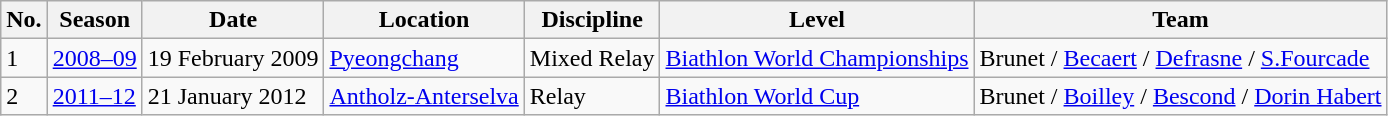<table class="wikitable sortable" style="text-align:left">
<tr>
<th>No.</th>
<th>Season</th>
<th>Date</th>
<th>Location</th>
<th>Discipline</th>
<th>Level</th>
<th>Team</th>
</tr>
<tr>
<td>1</td>
<td><a href='#'>2008–09</a></td>
<td>19 February 2009</td>
<td> <a href='#'>Pyeongchang</a></td>
<td>Mixed Relay</td>
<td><a href='#'>Biathlon World Championships</a></td>
<td>Brunet / <a href='#'>Becaert</a> / <a href='#'>Defrasne</a> / <a href='#'>S.Fourcade</a></td>
</tr>
<tr>
<td>2</td>
<td><a href='#'>2011–12</a></td>
<td>21 January 2012</td>
<td> <a href='#'>Antholz-Anterselva</a></td>
<td>Relay</td>
<td><a href='#'>Biathlon World Cup</a></td>
<td>Brunet / <a href='#'>Boilley</a> / <a href='#'>Bescond</a> / <a href='#'>Dorin Habert</a></td>
</tr>
</table>
